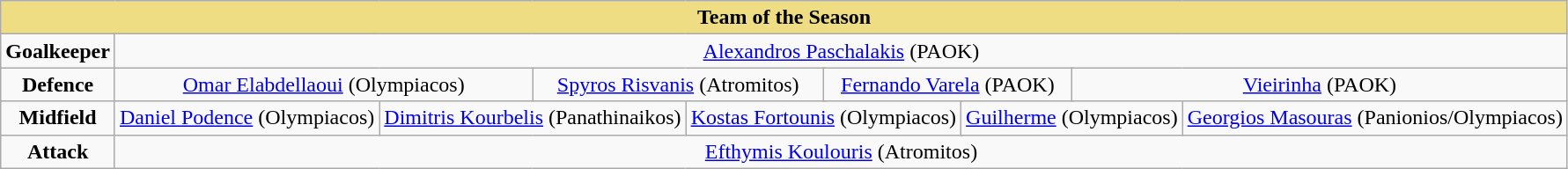<table class="wikitable" style="text-align:center">
<tr>
<th colspan="21" style="background-color: #eedd82">Team of the Season</th>
</tr>
<tr>
<td><strong>Goalkeeper</strong></td>
<td colspan="20"> <a href='#'>Alexandros Paschalakis</a> (PAOK)</td>
</tr>
<tr>
<td><strong>Defence</strong></td>
<td colspan="5"> <a href='#'>Omar Elabdellaoui</a> (Olympiacos)</td>
<td colspan="5"> <a href='#'>Spyros Risvanis</a> (Atromitos)</td>
<td colspan="5"> <a href='#'>Fernando Varela</a> (PAOK)</td>
<td colspan="5"> <a href='#'>Vieirinha</a> (PAOK)</td>
</tr>
<tr>
<td><strong>Midfield</strong></td>
<td colspan="4"> <a href='#'>Daniel Podence</a> (Olympiacos)</td>
<td colspan="4"> <a href='#'>Dimitris Kourbelis</a> (Panathinaikos)</td>
<td colspan="4"> <a href='#'>Kostas Fortounis</a> (Olympiacos)</td>
<td colspan="4"> <a href='#'>Guilherme</a> (Olympiacos)</td>
<td colspan="4"> <a href='#'>Georgios Masouras</a> (Panionios/Olympiacos)</td>
</tr>
<tr>
<td><strong>Attack</strong></td>
<td colspan="20"> <a href='#'>Efthymis Koulouris</a> (Atromitos)</td>
</tr>
</table>
